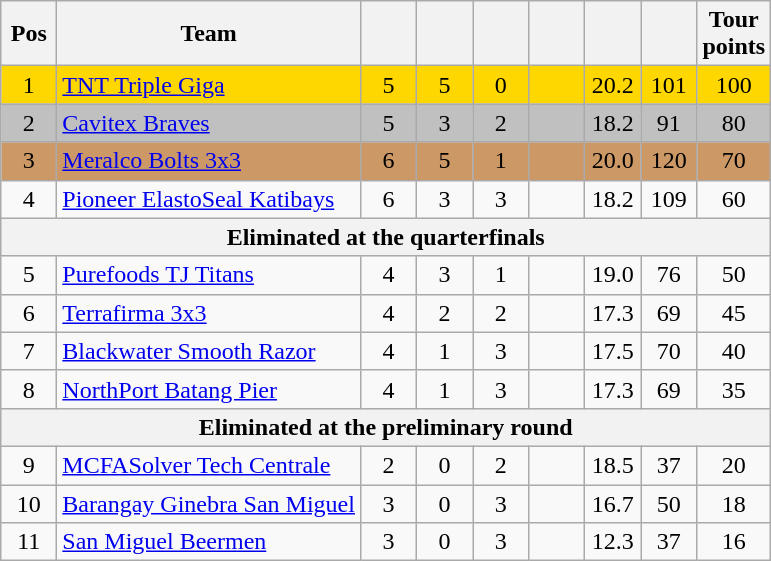<table class="wikitable" style="text-align:center">
<tr>
<th width=30>Pos</th>
<th width=180>Team</th>
<th width=30></th>
<th width=30></th>
<th width=30></th>
<th width=30></th>
<th width=30></th>
<th width=30></th>
<th width=30>Tour points</th>
</tr>
<tr bgcolor=gold>
<td>1</td>
<td align=left><a href='#'>TNT Triple Giga</a></td>
<td>5</td>
<td>5</td>
<td>0</td>
<td></td>
<td>20.2</td>
<td>101</td>
<td>100</td>
</tr>
<tr bgcolor=silver>
<td>2</td>
<td align=left><a href='#'>Cavitex Braves</a></td>
<td>5</td>
<td>3</td>
<td>2</td>
<td></td>
<td>18.2</td>
<td>91</td>
<td>80</td>
</tr>
<tr bgcolor=cc9966>
<td>3</td>
<td align=left><a href='#'>Meralco Bolts 3x3</a></td>
<td>6</td>
<td>5</td>
<td>1</td>
<td></td>
<td>20.0</td>
<td>120</td>
<td>70</td>
</tr>
<tr>
<td>4</td>
<td align=left><a href='#'>Pioneer ElastoSeal Katibays</a></td>
<td>6</td>
<td>3</td>
<td>3</td>
<td></td>
<td>18.2</td>
<td>109</td>
<td>60</td>
</tr>
<tr>
<th colspan=9>Eliminated at the quarterfinals</th>
</tr>
<tr>
<td>5</td>
<td align=left><a href='#'>Purefoods TJ Titans</a></td>
<td>4</td>
<td>3</td>
<td>1</td>
<td></td>
<td>19.0</td>
<td>76</td>
<td>50</td>
</tr>
<tr>
<td>6</td>
<td align=left><a href='#'>Terrafirma 3x3</a></td>
<td>4</td>
<td>2</td>
<td>2</td>
<td></td>
<td>17.3</td>
<td>69</td>
<td>45</td>
</tr>
<tr>
<td>7</td>
<td align=left><a href='#'>Blackwater Smooth Razor</a></td>
<td>4</td>
<td>1</td>
<td>3</td>
<td></td>
<td>17.5</td>
<td>70</td>
<td>40</td>
</tr>
<tr>
<td>8</td>
<td align=left><a href='#'>NorthPort Batang Pier</a></td>
<td>4</td>
<td>1</td>
<td>3</td>
<td></td>
<td>17.3</td>
<td>69</td>
<td>35</td>
</tr>
<tr>
<th colspan=9>Eliminated at the preliminary round</th>
</tr>
<tr>
<td>9</td>
<td align=left><a href='#'>MCFASolver Tech Centrale</a></td>
<td>2</td>
<td>0</td>
<td>2</td>
<td></td>
<td>18.5</td>
<td>37</td>
<td>20</td>
</tr>
<tr>
<td>10</td>
<td align=left nowrap><a href='#'>Barangay Ginebra San Miguel</a></td>
<td>3</td>
<td>0</td>
<td>3</td>
<td></td>
<td>16.7</td>
<td>50</td>
<td>18</td>
</tr>
<tr>
<td>11</td>
<td align=left><a href='#'>San Miguel Beermen</a></td>
<td>3</td>
<td>0</td>
<td>3</td>
<td></td>
<td>12.3</td>
<td>37</td>
<td>16</td>
</tr>
</table>
